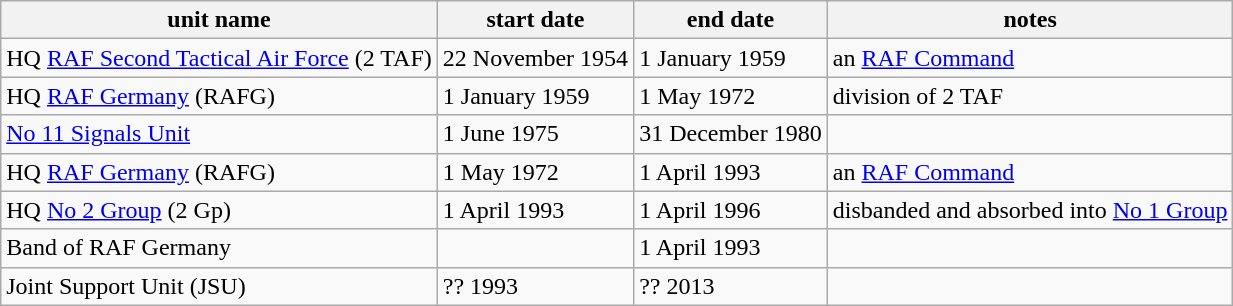<table class="wikitable sortable">
<tr>
<th>unit name</th>
<th>start date</th>
<th>end date</th>
<th>notes</th>
</tr>
<tr>
<td>HQ <a href='#'>RAF Second Tactical Air Force</a> (2 TAF)</td>
<td>22 November 1954</td>
<td>1 January 1959</td>
<td>an <a href='#'>RAF Command</a></td>
</tr>
<tr>
<td>HQ <a href='#'>RAF Germany</a> (RAFG)</td>
<td>1 January 1959</td>
<td>1 May 1972</td>
<td>division of 2 TAF</td>
</tr>
<tr>
<td><a href='#'>No 11 Signals Unit</a></td>
<td>1 June 1975</td>
<td>31 December 1980</td>
<td></td>
</tr>
<tr>
<td>HQ <a href='#'>RAF Germany</a> (RAFG)</td>
<td>1 May 1972</td>
<td>1 April 1993</td>
<td>an <a href='#'>RAF Command</a></td>
</tr>
<tr>
<td>HQ <a href='#'>No 2 Group</a> (2 Gp)</td>
<td>1 April 1993</td>
<td>1 April 1996</td>
<td>disbanded and absorbed into <a href='#'>No 1 Group</a></td>
</tr>
<tr>
<td>Band of RAF Germany</td>
<td></td>
<td>1 April 1993</td>
<td></td>
</tr>
<tr>
<td>Joint Support Unit (JSU)</td>
<td>?? 1993</td>
<td>?? 2013</td>
<td></td>
</tr>
</table>
